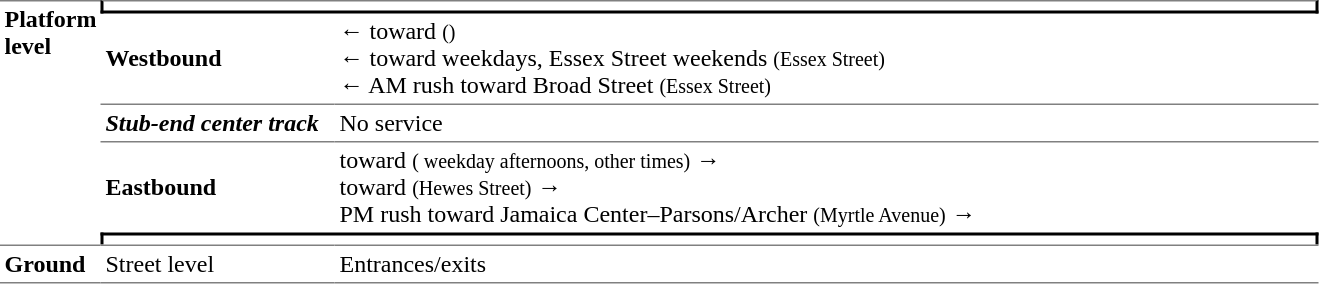<table border=0 cellspacing=0 cellpadding=3>
<tr>
<td style="border-top:solid 1px gray;vertical-align:top;" rowspan=5><strong>Platform level</strong></td>
<td style="border-top:solid 1px gray;border-right:solid 2px black;border-left:solid 2px black;border-bottom:solid 2px black;text-align:center;" colspan=2></td>
</tr>
<tr>
<td><strong>Westbound</strong></td>
<td>←  toward  <small> ()</small><br>←  toward  weekdays, Essex Street weekends <small>(Essex Street)</small><br>←  AM rush toward Broad Street <small> (Essex Street)</small></td>
</tr>
<tr>
<td style="border-top:solid 1px gray;"><strong><em>Stub-end center track</em></strong></td>
<td style="border-top:solid 1px gray;"> No service</td>
</tr>
<tr>
<td style="border-top:solid 1px gray;"><strong>Eastbound</strong></td>
<td style="border-top:solid 1px gray;">  toward  <small>( weekday afternoons,  other times)</small> →<br>  toward  <small>(Hewes Street)</small> →<br>  PM rush toward Jamaica Center–Parsons/Archer <small>(Myrtle Avenue)</small> →</td>
</tr>
<tr>
<td style="border-top:solid 2px black;border-right:solid 2px black;border-left:solid 2px black;text-align:center;" colspan=2></td>
</tr>
<tr>
<td style="border-top:solid 1px gray;border-bottom:solid 1px gray;" width=50><strong>Ground</strong></td>
<td style="border-top:solid 1px gray;border-bottom:solid 1px gray;" width=150>Street level</td>
<td style="border-top:solid 1px gray;border-bottom:solid 1px gray;" width=650>Entrances/exits<br></td>
</tr>
</table>
